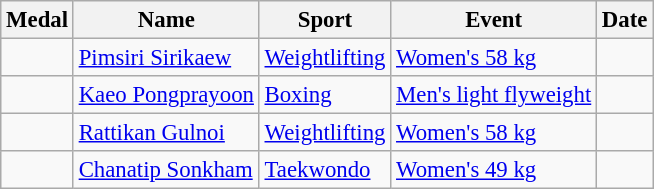<table class="wikitable sortable" style="font-size: 95%">
<tr>
<th>Medal</th>
<th>Name</th>
<th>Sport</th>
<th>Event</th>
<th>Date</th>
</tr>
<tr>
<td></td>
<td><a href='#'>Pimsiri Sirikaew</a></td>
<td><a href='#'>Weightlifting</a></td>
<td><a href='#'>Women's 58 kg</a></td>
<td></td>
</tr>
<tr>
<td></td>
<td><a href='#'>Kaeo Pongprayoon</a></td>
<td><a href='#'>Boxing</a></td>
<td><a href='#'>Men's light flyweight</a></td>
<td></td>
</tr>
<tr>
<td></td>
<td><a href='#'>Rattikan Gulnoi</a></td>
<td><a href='#'>Weightlifting</a></td>
<td><a href='#'>Women's 58 kg</a></td>
<td></td>
</tr>
<tr>
<td></td>
<td><a href='#'>Chanatip Sonkham</a></td>
<td><a href='#'>Taekwondo</a></td>
<td><a href='#'>Women's 49 kg</a></td>
<td></td>
</tr>
</table>
